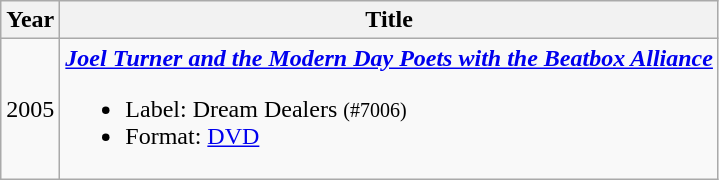<table class="wikitable">
<tr>
<th scope="col">Year</th>
<th scope="col">Title</th>
</tr>
<tr>
<td>2005</td>
<td align="left"><strong><em><a href='#'>Joel Turner and the Modern Day Poets with the Beatbox Alliance</a></em></strong><br><ul><li>Label: Dream Dealers <small>(#7006)</small></li><li>Format: <a href='#'>DVD</a></li></ul></td>
</tr>
</table>
